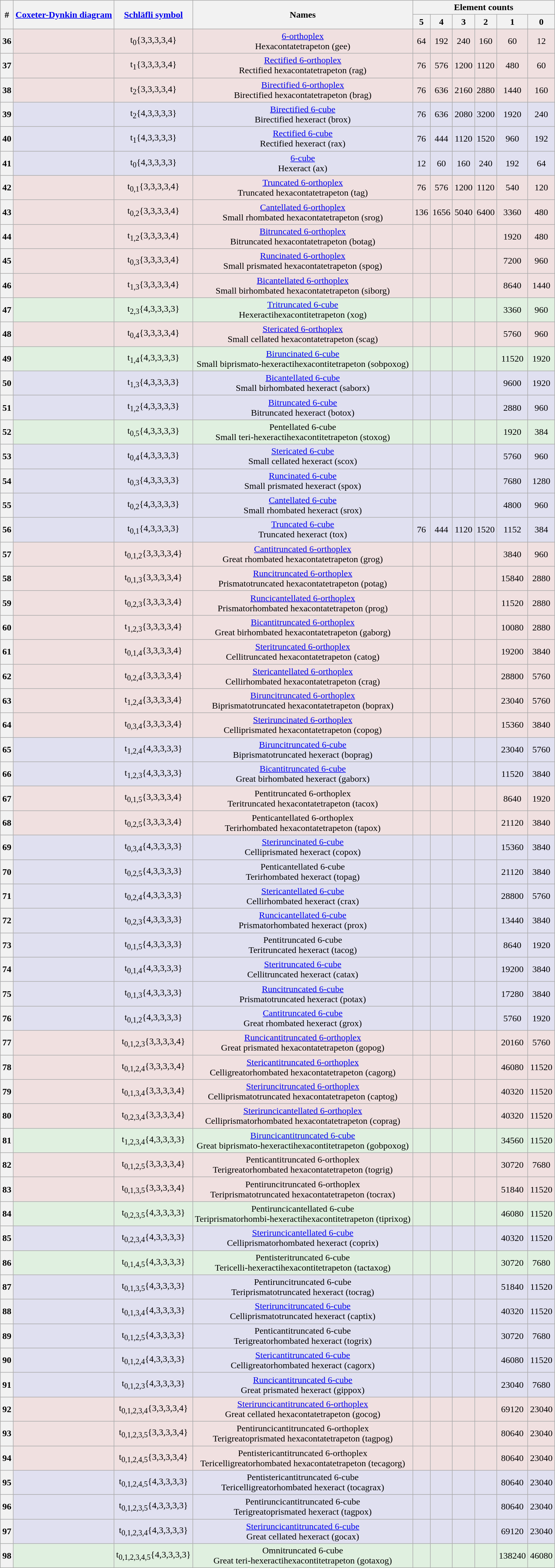<table class="wikitable">
<tr>
<th rowspan=2>#</th>
<th rowspan=2><a href='#'>Coxeter-Dynkin diagram</a></th>
<th rowspan=2><a href='#'>Schläfli symbol</a></th>
<th rowspan=2>Names</th>
<th colspan=6>Element counts</th>
</tr>
<tr>
<th>5</th>
<th>4</th>
<th>3</th>
<th>2</th>
<th>1</th>
<th>0</th>
</tr>
<tr align=center BGCOLOR="#f0e0e0">
<th>36</th>
<td></td>
<td>t<sub>0</sub>{3,3,3,3,4}</td>
<td><a href='#'>6-orthoplex</a><br>Hexacontatetrapeton (gee)</td>
<td>64</td>
<td>192</td>
<td>240</td>
<td>160</td>
<td>60</td>
<td>12</td>
</tr>
<tr align=center BGCOLOR="#f0e0e0">
<th>37</th>
<td></td>
<td>t<sub>1</sub>{3,3,3,3,4}</td>
<td><a href='#'>Rectified 6-orthoplex</a><br>Rectified hexacontatetrapeton (rag)</td>
<td>76</td>
<td>576</td>
<td>1200</td>
<td>1120</td>
<td>480</td>
<td>60</td>
</tr>
<tr align=center BGCOLOR="#f0e0e0">
<th>38</th>
<td></td>
<td>t<sub>2</sub>{3,3,3,3,4}</td>
<td><a href='#'>Birectified 6-orthoplex</a><br>Birectified hexacontatetrapeton (brag)</td>
<td>76</td>
<td>636</td>
<td>2160</td>
<td>2880</td>
<td>1440</td>
<td>160</td>
</tr>
<tr align=center BGCOLOR="#e0e0f0">
<th>39</th>
<td></td>
<td>t<sub>2</sub>{4,3,3,3,3}</td>
<td><a href='#'>Birectified 6-cube</a><br>Birectified hexeract (brox)</td>
<td>76</td>
<td>636</td>
<td>2080</td>
<td>3200</td>
<td>1920</td>
<td>240</td>
</tr>
<tr align=center BGCOLOR="#e0e0f0">
<th>40</th>
<td></td>
<td>t<sub>1</sub>{4,3,3,3,3}</td>
<td><a href='#'>Rectified 6-cube</a><br>Rectified hexeract (rax)</td>
<td>76</td>
<td>444</td>
<td>1120</td>
<td>1520</td>
<td>960</td>
<td>192</td>
</tr>
<tr align=center BGCOLOR="#e0e0f0">
<th>41</th>
<td></td>
<td>t<sub>0</sub>{4,3,3,3,3}</td>
<td><a href='#'>6-cube</a><br>Hexeract (ax)</td>
<td>12</td>
<td>60</td>
<td>160</td>
<td>240</td>
<td>192</td>
<td>64</td>
</tr>
<tr align=center BGCOLOR="#f0e0e0">
<th>42</th>
<td></td>
<td>t<sub>0,1</sub>{3,3,3,3,4}</td>
<td><a href='#'>Truncated 6-orthoplex</a><br>Truncated hexacontatetrapeton (tag)</td>
<td>76</td>
<td>576</td>
<td>1200</td>
<td>1120</td>
<td>540</td>
<td>120</td>
</tr>
<tr align=center BGCOLOR="#f0e0e0">
<th>43</th>
<td></td>
<td>t<sub>0,2</sub>{3,3,3,3,4}</td>
<td><a href='#'>Cantellated 6-orthoplex</a><br>Small rhombated hexacontatetrapeton (srog)</td>
<td>136</td>
<td>1656</td>
<td>5040</td>
<td>6400</td>
<td>3360</td>
<td>480</td>
</tr>
<tr align=center BGCOLOR="#f0e0e0">
<th>44</th>
<td></td>
<td>t<sub>1,2</sub>{3,3,3,3,4}</td>
<td><a href='#'>Bitruncated 6-orthoplex</a><br>Bitruncated hexacontatetrapeton (botag)</td>
<td></td>
<td></td>
<td></td>
<td></td>
<td>1920</td>
<td>480</td>
</tr>
<tr align=center BGCOLOR="#f0e0e0">
<th>45</th>
<td></td>
<td>t<sub>0,3</sub>{3,3,3,3,4}</td>
<td><a href='#'>Runcinated 6-orthoplex</a><br>Small prismated hexacontatetrapeton (spog)</td>
<td></td>
<td></td>
<td></td>
<td></td>
<td>7200</td>
<td>960</td>
</tr>
<tr align=center BGCOLOR="#f0e0e0">
<th>46</th>
<td></td>
<td>t<sub>1,3</sub>{3,3,3,3,4}</td>
<td><a href='#'>Bicantellated 6-orthoplex</a><br>Small birhombated hexacontatetrapeton (siborg)</td>
<td></td>
<td></td>
<td></td>
<td></td>
<td>8640</td>
<td>1440</td>
</tr>
<tr align=center BGCOLOR="#e0f0e0">
<th>47</th>
<td></td>
<td>t<sub>2,3</sub>{4,3,3,3,3}</td>
<td><a href='#'>Tritruncated 6-cube</a><br>Hexeractihexacontitetrapeton (xog)</td>
<td></td>
<td></td>
<td></td>
<td></td>
<td>3360</td>
<td>960</td>
</tr>
<tr align=center BGCOLOR="#f0e0e0">
<th>48</th>
<td></td>
<td>t<sub>0,4</sub>{3,3,3,3,4}</td>
<td><a href='#'>Stericated 6-orthoplex</a><br>Small cellated hexacontatetrapeton (scag)</td>
<td></td>
<td></td>
<td></td>
<td></td>
<td>5760</td>
<td>960</td>
</tr>
<tr align=center BGCOLOR="#e0f0e0">
<th>49</th>
<td></td>
<td>t<sub>1,4</sub>{4,3,3,3,3}</td>
<td><a href='#'>Biruncinated 6-cube</a><br>Small biprismato-hexeractihexacontitetrapeton (sobpoxog)</td>
<td></td>
<td></td>
<td></td>
<td></td>
<td>11520</td>
<td>1920</td>
</tr>
<tr align=center BGCOLOR="#e0e0f0">
<th>50</th>
<td></td>
<td>t<sub>1,3</sub>{4,3,3,3,3}</td>
<td><a href='#'>Bicantellated 6-cube</a><br>Small birhombated hexeract (saborx)</td>
<td></td>
<td></td>
<td></td>
<td></td>
<td>9600</td>
<td>1920</td>
</tr>
<tr align=center BGCOLOR="#e0e0f0">
<th>51</th>
<td></td>
<td>t<sub>1,2</sub>{4,3,3,3,3}</td>
<td><a href='#'>Bitruncated 6-cube</a><br>Bitruncated hexeract (botox)</td>
<td></td>
<td></td>
<td></td>
<td></td>
<td>2880</td>
<td>960</td>
</tr>
<tr align=center BGCOLOR="#e0f0e0">
<th>52</th>
<td></td>
<td>t<sub>0,5</sub>{4,3,3,3,3}</td>
<td>Pentellated 6-cube<br>Small teri-hexeractihexacontitetrapeton (stoxog)</td>
<td></td>
<td></td>
<td></td>
<td></td>
<td>1920</td>
<td>384</td>
</tr>
<tr align=center BGCOLOR="#e0e0f0">
<th>53</th>
<td></td>
<td>t<sub>0,4</sub>{4,3,3,3,3}</td>
<td><a href='#'>Stericated 6-cube</a><br>Small cellated hexeract (scox)</td>
<td></td>
<td></td>
<td></td>
<td></td>
<td>5760</td>
<td>960</td>
</tr>
<tr align=center BGCOLOR="#e0e0f0">
<th>54</th>
<td></td>
<td>t<sub>0,3</sub>{4,3,3,3,3}</td>
<td><a href='#'>Runcinated 6-cube</a><br>Small prismated hexeract (spox)</td>
<td></td>
<td></td>
<td></td>
<td></td>
<td>7680</td>
<td>1280</td>
</tr>
<tr align=center BGCOLOR="#e0e0f0">
<th>55</th>
<td></td>
<td>t<sub>0,2</sub>{4,3,3,3,3}</td>
<td><a href='#'>Cantellated 6-cube</a><br>Small rhombated hexeract (srox)</td>
<td></td>
<td></td>
<td></td>
<td></td>
<td>4800</td>
<td>960</td>
</tr>
<tr align=center BGCOLOR="#e0e0f0">
<th>56</th>
<td></td>
<td>t<sub>0,1</sub>{4,3,3,3,3}</td>
<td><a href='#'>Truncated 6-cube</a><br>Truncated hexeract (tox)</td>
<td>76</td>
<td>444</td>
<td>1120</td>
<td>1520</td>
<td>1152</td>
<td>384</td>
</tr>
<tr align=center BGCOLOR="#f0e0e0">
<th>57</th>
<td></td>
<td>t<sub>0,1,2</sub>{3,3,3,3,4}</td>
<td><a href='#'>Cantitruncated 6-orthoplex</a><br>Great rhombated hexacontatetrapeton (grog)</td>
<td></td>
<td></td>
<td></td>
<td></td>
<td>3840</td>
<td>960</td>
</tr>
<tr align=center BGCOLOR="#f0e0e0">
<th>58</th>
<td></td>
<td>t<sub>0,1,3</sub>{3,3,3,3,4}</td>
<td><a href='#'>Runcitruncated 6-orthoplex</a><br>Prismatotruncated hexacontatetrapeton (potag)</td>
<td></td>
<td></td>
<td></td>
<td></td>
<td>15840</td>
<td>2880</td>
</tr>
<tr align=center BGCOLOR="#f0e0e0">
<th>59</th>
<td></td>
<td>t<sub>0,2,3</sub>{3,3,3,3,4}</td>
<td><a href='#'>Runcicantellated 6-orthoplex</a><br>Prismatorhombated hexacontatetrapeton (prog)</td>
<td></td>
<td></td>
<td></td>
<td></td>
<td>11520</td>
<td>2880</td>
</tr>
<tr align=center BGCOLOR="#f0e0e0">
<th>60</th>
<td></td>
<td>t<sub>1,2,3</sub>{3,3,3,3,4}</td>
<td><a href='#'>Bicantitruncated 6-orthoplex</a><br>Great birhombated hexacontatetrapeton (gaborg)</td>
<td></td>
<td></td>
<td></td>
<td></td>
<td>10080</td>
<td>2880</td>
</tr>
<tr align=center BGCOLOR="#f0e0e0">
<th>61</th>
<td></td>
<td>t<sub>0,1,4</sub>{3,3,3,3,4}</td>
<td><a href='#'>Steritruncated 6-orthoplex</a><br>Cellitruncated hexacontatetrapeton (catog)</td>
<td></td>
<td></td>
<td></td>
<td></td>
<td>19200</td>
<td>3840</td>
</tr>
<tr align=center BGCOLOR="#f0e0e0">
<th>62</th>
<td></td>
<td>t<sub>0,2,4</sub>{3,3,3,3,4}</td>
<td><a href='#'>Stericantellated 6-orthoplex</a><br>Cellirhombated hexacontatetrapeton (crag)</td>
<td></td>
<td></td>
<td></td>
<td></td>
<td>28800</td>
<td>5760</td>
</tr>
<tr align=center BGCOLOR="#f0e0e0">
<th>63</th>
<td></td>
<td>t<sub>1,2,4</sub>{3,3,3,3,4}</td>
<td><a href='#'>Biruncitruncated 6-orthoplex</a><br>Biprismatotruncated hexacontatetrapeton (boprax)</td>
<td></td>
<td></td>
<td></td>
<td></td>
<td>23040</td>
<td>5760</td>
</tr>
<tr align=center BGCOLOR="#f0e0e0">
<th>64</th>
<td></td>
<td>t<sub>0,3,4</sub>{3,3,3,3,4}</td>
<td><a href='#'>Steriruncinated 6-orthoplex</a><br>Celliprismated hexacontatetrapeton (copog)</td>
<td></td>
<td></td>
<td></td>
<td></td>
<td>15360</td>
<td>3840</td>
</tr>
<tr align=center BGCOLOR="#e0e0f0">
<th>65</th>
<td></td>
<td>t<sub>1,2,4</sub>{4,3,3,3,3}</td>
<td><a href='#'>Biruncitruncated 6-cube</a><br>Biprismatotruncated hexeract (boprag)</td>
<td></td>
<td></td>
<td></td>
<td></td>
<td>23040</td>
<td>5760</td>
</tr>
<tr align=center BGCOLOR="#e0e0f0">
<th>66</th>
<td></td>
<td>t<sub>1,2,3</sub>{4,3,3,3,3}</td>
<td><a href='#'>Bicantitruncated 6-cube</a><br>Great birhombated hexeract (gaborx)</td>
<td></td>
<td></td>
<td></td>
<td></td>
<td>11520</td>
<td>3840</td>
</tr>
<tr align=center BGCOLOR="#f0e0e0">
<th>67</th>
<td></td>
<td>t<sub>0,1,5</sub>{3,3,3,3,4}</td>
<td>Pentitruncated 6-orthoplex<br>Teritruncated hexacontatetrapeton (tacox)</td>
<td></td>
<td></td>
<td></td>
<td></td>
<td>8640</td>
<td>1920</td>
</tr>
<tr align=center BGCOLOR="#f0e0e0">
<th>68</th>
<td></td>
<td>t<sub>0,2,5</sub>{3,3,3,3,4}</td>
<td>Penticantellated 6-orthoplex<br>Terirhombated hexacontatetrapeton (tapox)</td>
<td></td>
<td></td>
<td></td>
<td></td>
<td>21120</td>
<td>3840</td>
</tr>
<tr align=center BGCOLOR="#e0e0f0">
<th>69</th>
<td></td>
<td>t<sub>0,3,4</sub>{4,3,3,3,3}</td>
<td><a href='#'>Steriruncinated 6-cube</a><br>Celliprismated hexeract (copox)</td>
<td></td>
<td></td>
<td></td>
<td></td>
<td>15360</td>
<td>3840</td>
</tr>
<tr align=center BGCOLOR="#e0e0f0">
<th>70</th>
<td></td>
<td>t<sub>0,2,5</sub>{4,3,3,3,3}</td>
<td>Penticantellated 6-cube<br>Terirhombated hexeract (topag)</td>
<td></td>
<td></td>
<td></td>
<td></td>
<td>21120</td>
<td>3840</td>
</tr>
<tr align=center BGCOLOR="#e0e0f0">
<th>71</th>
<td></td>
<td>t<sub>0,2,4</sub>{4,3,3,3,3}</td>
<td><a href='#'>Stericantellated 6-cube</a><br>Cellirhombated hexeract (crax)</td>
<td></td>
<td></td>
<td></td>
<td></td>
<td>28800</td>
<td>5760</td>
</tr>
<tr align=center BGCOLOR="#e0e0f0">
<th>72</th>
<td></td>
<td>t<sub>0,2,3</sub>{4,3,3,3,3}</td>
<td><a href='#'>Runcicantellated 6-cube</a><br>Prismatorhombated hexeract (prox)</td>
<td></td>
<td></td>
<td></td>
<td></td>
<td>13440</td>
<td>3840</td>
</tr>
<tr align=center BGCOLOR="#e0e0f0">
<th>73</th>
<td></td>
<td>t<sub>0,1,5</sub>{4,3,3,3,3}</td>
<td>Pentitruncated 6-cube<br>Teritruncated hexeract (tacog)</td>
<td></td>
<td></td>
<td></td>
<td></td>
<td>8640</td>
<td>1920</td>
</tr>
<tr align=center BGCOLOR="#e0e0f0">
<th>74</th>
<td></td>
<td>t<sub>0,1,4</sub>{4,3,3,3,3}</td>
<td><a href='#'>Steritruncated 6-cube</a><br>Cellitruncated hexeract (catax)</td>
<td></td>
<td></td>
<td></td>
<td></td>
<td>19200</td>
<td>3840</td>
</tr>
<tr align=center BGCOLOR="#e0e0f0">
<th>75</th>
<td></td>
<td>t<sub>0,1,3</sub>{4,3,3,3,3}</td>
<td><a href='#'>Runcitruncated 6-cube</a><br>Prismatotruncated hexeract (potax)</td>
<td></td>
<td></td>
<td></td>
<td></td>
<td>17280</td>
<td>3840</td>
</tr>
<tr align=center BGCOLOR="#e0e0f0">
<th>76</th>
<td></td>
<td>t<sub>0,1,2</sub>{4,3,3,3,3}</td>
<td><a href='#'>Cantitruncated 6-cube</a><br>Great rhombated hexeract (grox)</td>
<td></td>
<td></td>
<td></td>
<td></td>
<td>5760</td>
<td>1920</td>
</tr>
<tr align=center BGCOLOR="#f0e0e0">
<th>77</th>
<td></td>
<td>t<sub>0,1,2,3</sub>{3,3,3,3,4}</td>
<td><a href='#'>Runcicantitruncated 6-orthoplex</a><br>Great prismated hexacontatetrapeton (gopog)</td>
<td></td>
<td></td>
<td></td>
<td></td>
<td>20160</td>
<td>5760</td>
</tr>
<tr align=center BGCOLOR="#f0e0e0">
<th>78</th>
<td></td>
<td>t<sub>0,1,2,4</sub>{3,3,3,3,4}</td>
<td><a href='#'>Stericantitruncated 6-orthoplex</a><br>Celligreatorhombated hexacontatetrapeton (cagorg)</td>
<td></td>
<td></td>
<td></td>
<td></td>
<td>46080</td>
<td>11520</td>
</tr>
<tr align=center BGCOLOR="#f0e0e0">
<th>79</th>
<td></td>
<td>t<sub>0,1,3,4</sub>{3,3,3,3,4}</td>
<td><a href='#'>Steriruncitruncated 6-orthoplex</a><br>Celliprismatotruncated hexacontatetrapeton (captog)</td>
<td></td>
<td></td>
<td></td>
<td></td>
<td>40320</td>
<td>11520</td>
</tr>
<tr align=center BGCOLOR="#f0e0e0">
<th>80</th>
<td></td>
<td>t<sub>0,2,3,4</sub>{3,3,3,3,4}</td>
<td><a href='#'>Steriruncicantellated 6-orthoplex</a><br>Celliprismatorhombated hexacontatetrapeton (coprag)</td>
<td></td>
<td></td>
<td></td>
<td></td>
<td>40320</td>
<td>11520</td>
</tr>
<tr align=center BGCOLOR="#e0f0e0">
<th>81</th>
<td></td>
<td>t<sub>1,2,3,4</sub>{4,3,3,3,3}</td>
<td><a href='#'>Biruncicantitruncated 6-cube</a><br>Great biprismato-hexeractihexacontitetrapeton (gobpoxog)</td>
<td></td>
<td></td>
<td></td>
<td></td>
<td>34560</td>
<td>11520</td>
</tr>
<tr align=center BGCOLOR="#f0e0e0">
<th>82</th>
<td></td>
<td>t<sub>0,1,2,5</sub>{3,3,3,3,4}</td>
<td>Penticantitruncated 6-orthoplex<br>Terigreatorhombated hexacontatetrapeton (togrig)</td>
<td></td>
<td></td>
<td></td>
<td></td>
<td>30720</td>
<td>7680</td>
</tr>
<tr align=center BGCOLOR="#f0e0e0">
<th>83</th>
<td></td>
<td>t<sub>0,1,3,5</sub>{3,3,3,3,4}</td>
<td>Pentiruncitruncated 6-orthoplex<br>Teriprismatotruncated hexacontatetrapeton (tocrax)</td>
<td></td>
<td></td>
<td></td>
<td></td>
<td>51840</td>
<td>11520</td>
</tr>
<tr align=center BGCOLOR="#e0f0e0">
<th>84</th>
<td></td>
<td>t<sub>0,2,3,5</sub>{4,3,3,3,3}</td>
<td>Pentiruncicantellated 6-cube<br>Teriprismatorhombi-hexeractihexacontitetrapeton (tiprixog)</td>
<td></td>
<td></td>
<td></td>
<td></td>
<td>46080</td>
<td>11520</td>
</tr>
<tr align=center BGCOLOR="#e0e0f0">
<th>85</th>
<td></td>
<td>t<sub>0,2,3,4</sub>{4,3,3,3,3}</td>
<td><a href='#'>Steriruncicantellated 6-cube</a><br>Celliprismatorhombated hexeract (coprix)</td>
<td></td>
<td></td>
<td></td>
<td></td>
<td>40320</td>
<td>11520</td>
</tr>
<tr align=center BGCOLOR="#e0f0e0">
<th>86</th>
<td></td>
<td>t<sub>0,1,4,5</sub>{4,3,3,3,3}</td>
<td>Pentisteritruncated 6-cube<br>Tericelli-hexeractihexacontitetrapeton (tactaxog)</td>
<td></td>
<td></td>
<td></td>
<td></td>
<td>30720</td>
<td>7680</td>
</tr>
<tr align=center BGCOLOR="#e0e0f0">
<th>87</th>
<td></td>
<td>t<sub>0,1,3,5</sub>{4,3,3,3,3}</td>
<td>Pentiruncitruncated 6-cube<br>Teriprismatotruncated hexeract (tocrag)</td>
<td></td>
<td></td>
<td></td>
<td></td>
<td>51840</td>
<td>11520</td>
</tr>
<tr align=center BGCOLOR="#e0e0f0">
<th>88</th>
<td></td>
<td>t<sub>0,1,3,4</sub>{4,3,3,3,3}</td>
<td><a href='#'>Steriruncitruncated 6-cube</a><br>Celliprismatotruncated hexeract (captix)</td>
<td></td>
<td></td>
<td></td>
<td></td>
<td>40320</td>
<td>11520</td>
</tr>
<tr align=center BGCOLOR="#e0e0f0">
<th>89</th>
<td></td>
<td>t<sub>0,1,2,5</sub>{4,3,3,3,3}</td>
<td>Penticantitruncated 6-cube<br>Terigreatorhombated hexeract (togrix)</td>
<td></td>
<td></td>
<td></td>
<td></td>
<td>30720</td>
<td>7680</td>
</tr>
<tr align=center BGCOLOR="#e0e0f0">
<th>90</th>
<td></td>
<td>t<sub>0,1,2,4</sub>{4,3,3,3,3}</td>
<td><a href='#'>Stericantitruncated 6-cube</a><br>Celligreatorhombated hexeract (cagorx)</td>
<td></td>
<td></td>
<td></td>
<td></td>
<td>46080</td>
<td>11520</td>
</tr>
<tr align=center BGCOLOR="#e0e0f0">
<th>91</th>
<td></td>
<td>t<sub>0,1,2,3</sub>{4,3,3,3,3}</td>
<td><a href='#'>Runcicantitruncated 6-cube</a><br>Great prismated hexeract (gippox)</td>
<td></td>
<td></td>
<td></td>
<td></td>
<td>23040</td>
<td>7680</td>
</tr>
<tr align=center BGCOLOR="#f0e0e0">
<th>92</th>
<td></td>
<td>t<sub>0,1,2,3,4</sub>{3,3,3,3,4}</td>
<td><a href='#'>Steriruncicantitruncated 6-orthoplex</a><br>Great cellated hexacontatetrapeton (gocog)</td>
<td></td>
<td></td>
<td></td>
<td></td>
<td>69120</td>
<td>23040</td>
</tr>
<tr align=center BGCOLOR="#f0e0e0">
<th>93</th>
<td></td>
<td>t<sub>0,1,2,3,5</sub>{3,3,3,3,4}</td>
<td>Pentiruncicantitruncated 6-orthoplex<br>Terigreatoprismated hexacontatetrapeton (tagpog)</td>
<td></td>
<td></td>
<td></td>
<td></td>
<td>80640</td>
<td>23040</td>
</tr>
<tr align=center BGCOLOR="#f0e0e0">
<th>94</th>
<td></td>
<td>t<sub>0,1,2,4,5</sub>{3,3,3,3,4}</td>
<td>Pentistericantitruncated 6-orthoplex<br>Tericelligreatorhombated hexacontatetrapeton (tecagorg)</td>
<td></td>
<td></td>
<td></td>
<td></td>
<td>80640</td>
<td>23040</td>
</tr>
<tr align=center BGCOLOR="#e0e0f0">
<th>95</th>
<td></td>
<td>t<sub>0,1,2,4,5</sub>{4,3,3,3,3}</td>
<td>Pentistericantitruncated 6-cube<br>Tericelligreatorhombated hexeract (tocagrax)</td>
<td></td>
<td></td>
<td></td>
<td></td>
<td>80640</td>
<td>23040</td>
</tr>
<tr align=center BGCOLOR="#e0e0f0">
<th>96</th>
<td></td>
<td>t<sub>0,1,2,3,5</sub>{4,3,3,3,3}</td>
<td>Pentiruncicantitruncated 6-cube<br>Terigreatoprismated hexeract (tagpox)</td>
<td></td>
<td></td>
<td></td>
<td></td>
<td>80640</td>
<td>23040</td>
</tr>
<tr align=center BGCOLOR="#e0e0f0">
<th>97</th>
<td></td>
<td>t<sub>0,1,2,3,4</sub>{4,3,3,3,3}</td>
<td><a href='#'>Steriruncicantitruncated 6-cube</a><br>Great cellated hexeract (gocax)</td>
<td></td>
<td></td>
<td></td>
<td></td>
<td>69120</td>
<td>23040</td>
</tr>
<tr align=center BGCOLOR="#e0f0e0">
<th>98</th>
<td></td>
<td>t<sub>0,1,2,3,4,5</sub>{4,3,3,3,3}</td>
<td>Omnitruncated 6-cube<br>Great teri-hexeractihexacontitetrapeton (gotaxog)</td>
<td></td>
<td></td>
<td></td>
<td></td>
<td>138240</td>
<td>46080</td>
</tr>
</table>
